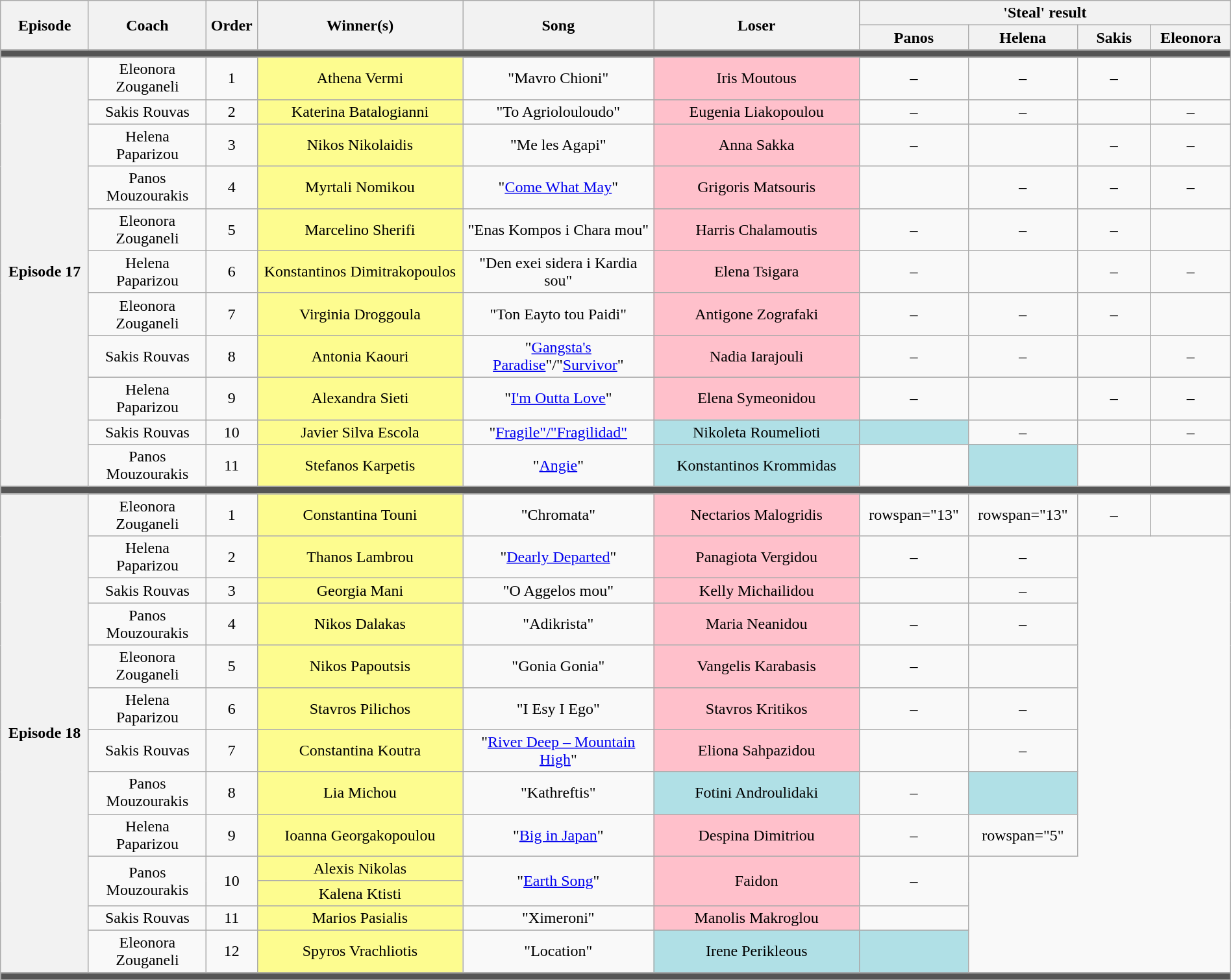<table class="wikitable" style="text-align: center; width:100%;">
<tr>
<th rowspan="2" style="width:06%;">Episode</th>
<th rowspan="2" style="width:08%;">Coach</th>
<th rowspan="2" style="width:01%;">Order</th>
<th rowspan="2" style="width:14%;">Winner(s)</th>
<th rowspan="2" style="width:13%;">Song</th>
<th rowspan="2" style="width:14%;">Loser</th>
<th colspan="4" style="width:20%;">'Steal' result</th>
</tr>
<tr>
<th style="width:05%;">Panos</th>
<th style="width:05%;">Helena</th>
<th style="width:05%;">Sakis</th>
<th style="width:05%;">Eleonora</th>
</tr>
<tr>
<td colspan="10" style="background:#555;"></td>
</tr>
<tr>
<th rowspan="11">Episode 17<br><small></small></th>
<td>Eleonora Zouganeli</td>
<td>1</td>
<td style="background:#fdfc8f;text-align:center;">Athena Vermi</td>
<td>"Mavro Chioni"</td>
<td style="background:pink;text-align:center;">Iris Moutous</td>
<td>–</td>
<td>–</td>
<td>–</td>
<td></td>
</tr>
<tr>
<td>Sakis Rouvas</td>
<td>2</td>
<td style="background:#fdfc8f;text-align:center;">Katerina Batalogianni</td>
<td>"To Agriolouloudo"</td>
<td style="background:pink;text-align:center;">Eugenia Liakopoulou</td>
<td>–</td>
<td>–</td>
<td></td>
<td>–</td>
</tr>
<tr>
<td>Helena Paparizou</td>
<td>3</td>
<td style="background:#fdfc8f;text-align:center;">Nikos Nikolaidis</td>
<td>"Me les Agapi"</td>
<td style="background:pink;text-align:center;">Anna Sakka</td>
<td>–</td>
<td></td>
<td>–</td>
<td>–</td>
</tr>
<tr>
<td>Panos Mouzourakis</td>
<td>4</td>
<td style="background:#fdfc8f;text-align:center;">Myrtali Nomikou</td>
<td>"<a href='#'>Come What May</a>"</td>
<td style="background:pink;text-align:center;">Grigoris Matsouris</td>
<td></td>
<td>–</td>
<td>–</td>
<td>–</td>
</tr>
<tr>
<td>Eleonora Zouganeli</td>
<td>5</td>
<td style="background:#fdfc8f;text-align:center;">Marcelino Sherifi</td>
<td>"Enas Kompos i Chara mou"</td>
<td style="background:pink;text-align:center;">Harris Chalamoutis</td>
<td>–</td>
<td>–</td>
<td>–</td>
<td></td>
</tr>
<tr>
<td>Helena Paparizou</td>
<td>6</td>
<td style="background:#fdfc8f;text-align:center;">Konstantinos Dimitrakopoulos</td>
<td>"Den exei sidera i Kardia sou"</td>
<td style="background:pink;text-align:center;">Elena Tsigara</td>
<td>–</td>
<td></td>
<td>–</td>
<td>–</td>
</tr>
<tr>
<td>Eleonora Zouganeli</td>
<td>7</td>
<td style="background:#fdfc8f;text-align:center;">Virginia Droggoula</td>
<td>"Ton Eayto tou Paidi"</td>
<td style="background:pink;text-align:center;">Antigone Zografaki</td>
<td>–</td>
<td>–</td>
<td>–</td>
<td></td>
</tr>
<tr>
<td>Sakis Rouvas</td>
<td>8</td>
<td style="background:#fdfc8f;text-align:center;">Antonia Kaouri</td>
<td>"<a href='#'>Gangsta's Paradise</a>"/"<a href='#'>Survivor</a>"</td>
<td style="background:pink;text-align:center;">Nadia Iarajouli</td>
<td>–</td>
<td>–</td>
<td></td>
<td>–</td>
</tr>
<tr>
<td>Helena Paparizou</td>
<td>9</td>
<td style="background:#fdfc8f;text-align:center;">Alexandra Sieti</td>
<td>"<a href='#'>I'm Outta Love</a>"</td>
<td style="background:pink;text-align:center;">Elena Symeonidou</td>
<td>–</td>
<td></td>
<td>–</td>
<td>–</td>
</tr>
<tr>
<td>Sakis Rouvas</td>
<td>10</td>
<td style="background:#fdfc8f;text-align:center;">Javier Silva Escola</td>
<td>"<a href='#'>Fragile"/"Fragilidad"</a></td>
<td style="background:#b0e0e6;text-align:center;">Nikoleta Roumelioti</td>
<td style="background:#b0e0e6;text-align:center;"></td>
<td>–</td>
<td></td>
<td>–</td>
</tr>
<tr>
<td>Panos Mouzourakis</td>
<td>11</td>
<td style="background:#fdfc8f;text-align:center;">Stefanos Karpetis</td>
<td>"<a href='#'>Angie</a>"</td>
<td style="background:#b0e0e6;text-align:center;">Konstantinos Krommidas</td>
<td></td>
<td style="background:#b0e0e6;text-align:center;"></td>
<td></td>
<td></td>
</tr>
<tr>
<td colspan="10" style="background:#555;"></td>
</tr>
<tr>
<th rowspan="13">Episode 18<br><small></small></th>
<td>Eleonora Zouganeli</td>
<td>1</td>
<td style="background:#fdfc8f;text-align:center;">Constantina Touni</td>
<td>"Chromata"</td>
<td style="background:pink;text-align:center;">Nectarios Malogridis</td>
<td>rowspan="13" </td>
<td>rowspan="13" </td>
<td>–</td>
<td></td>
</tr>
<tr>
<td>Helena Paparizou</td>
<td>2</td>
<td style="background:#fdfc8f;text-align:center;">Thanos Lambrou</td>
<td>"<a href='#'>Dearly Departed</a>"</td>
<td style="background:pink;text-align:center;">Panagiota Vergidou</td>
<td>–</td>
<td>–</td>
</tr>
<tr>
<td>Sakis Rouvas</td>
<td>3</td>
<td style="background:#fdfc8f;text-align:center;">Georgia Mani</td>
<td>"O Aggelos mou"</td>
<td style="background:pink;text-align:center;">Kelly Michailidou</td>
<td></td>
<td>–</td>
</tr>
<tr>
<td>Panos Mouzourakis</td>
<td>4</td>
<td style="background:#fdfc8f;text-align:center;">Nikos Dalakas</td>
<td>"Adikrista"</td>
<td style="background:pink;text-align:center;">Maria Neanidou</td>
<td>–</td>
<td>–</td>
</tr>
<tr>
<td>Eleonora Zouganeli</td>
<td>5</td>
<td style="background:#fdfc8f;text-align:center;">Nikos Papoutsis</td>
<td>"Gonia Gonia"</td>
<td style="background:pink;text-align:center;">Vangelis Karabasis</td>
<td>–</td>
<td></td>
</tr>
<tr>
<td>Helena Paparizou</td>
<td>6</td>
<td style="background:#fdfc8f;text-align:center;">Stavros Pilichos</td>
<td>"I Esy I Ego"</td>
<td style="background:pink;text-align:center;">Stavros Kritikos</td>
<td>–</td>
<td>–</td>
</tr>
<tr>
<td>Sakis Rouvas</td>
<td>7</td>
<td style="background:#fdfc8f;text-align:center;">Constantina Koutra</td>
<td>"<a href='#'>River Deep – Mountain High</a>"</td>
<td style="background:pink;text-align:center;">Eliona Sahpazidou</td>
<td></td>
<td>–</td>
</tr>
<tr>
<td>Panos Mouzourakis</td>
<td>8</td>
<td style="background:#fdfc8f;text-align:center;">Lia Michou</td>
<td>"Kathreftis"</td>
<td style="background:#b0e0e6;text-align:center;">Fotini Androulidaki</td>
<td>–</td>
<td style="background:#b0e0e6;text-align:center;"></td>
</tr>
<tr>
<td>Helena Paparizou</td>
<td>9</td>
<td style="background:#fdfc8f;text-align:center;">Ioanna Georgakopoulou</td>
<td>"<a href='#'>Big in Japan</a>"</td>
<td style="background:pink;text-align:center;">Despina Dimitriou</td>
<td>–</td>
<td>rowspan="5" </td>
</tr>
<tr>
<td rowspan="2">Panos Mouzourakis</td>
<td rowspan="2">10</td>
<td style="background:#fdfc8f;text-align:center;">Alexis Nikolas</td>
<td rowspan="2">"<a href='#'>Earth Song</a>"</td>
<td rowspan="2" style="background:pink;text-align:center;">Faidon</td>
<td rowspan="2">–</td>
</tr>
<tr>
<td style="background:#fdfc8f;text-align:center;">Kalena Ktisti</td>
</tr>
<tr>
<td>Sakis Rouvas</td>
<td>11</td>
<td style="background:#fdfc8f;text-align:center;">Marios Pasialis</td>
<td>"Ximeroni"</td>
<td style="background:pink;text-align:center;">Manolis Makroglou</td>
<td></td>
</tr>
<tr>
<td>Eleonora Zouganeli</td>
<td>12</td>
<td style="background:#fdfc8f;text-align:center;">Spyros Vrachliotis</td>
<td>"Location"</td>
<td style="background:#b0e0e6;text-align:center;">Irene Perikleous</td>
<td style="background:#b0e0e6;text-align:center;"></td>
</tr>
<tr>
<td colspan="10" style="background:#555;"></td>
</tr>
<tr>
</tr>
</table>
